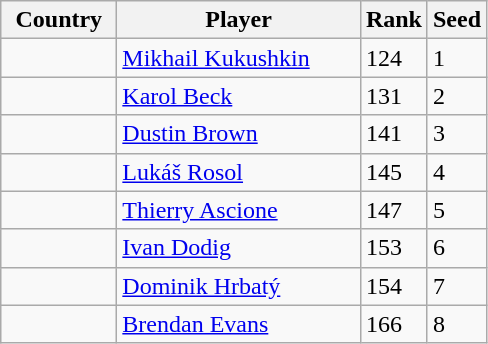<table class="sortable wikitable">
<tr>
<th width="70">Country</th>
<th width="155">Player</th>
<th>Rank</th>
<th>Seed</th>
</tr>
<tr>
<td></td>
<td><a href='#'>Mikhail Kukushkin</a></td>
<td>124</td>
<td>1</td>
</tr>
<tr>
<td></td>
<td><a href='#'>Karol Beck</a></td>
<td>131</td>
<td>2</td>
</tr>
<tr>
<td></td>
<td><a href='#'>Dustin Brown</a></td>
<td>141</td>
<td>3</td>
</tr>
<tr>
<td></td>
<td><a href='#'>Lukáš Rosol</a></td>
<td>145</td>
<td>4</td>
</tr>
<tr>
<td></td>
<td><a href='#'>Thierry Ascione</a></td>
<td>147</td>
<td>5</td>
</tr>
<tr>
<td></td>
<td><a href='#'>Ivan Dodig</a></td>
<td>153</td>
<td>6</td>
</tr>
<tr>
<td></td>
<td><a href='#'>Dominik Hrbatý</a></td>
<td>154</td>
<td>7</td>
</tr>
<tr>
<td></td>
<td><a href='#'>Brendan Evans</a></td>
<td>166</td>
<td>8</td>
</tr>
</table>
